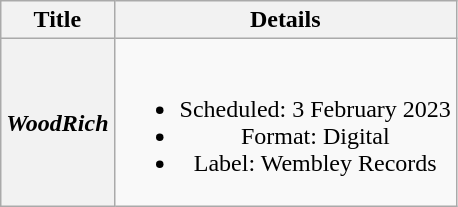<table class="wikitable plainrowheaders" style="text-align:center;" border="1">
<tr>
<th>Title</th>
<th>Details</th>
</tr>
<tr>
<th scope="row"><em>WoodRich</em></th>
<td><br><ul><li>Scheduled: 3 February 2023</li><li>Format: Digital</li><li>Label: Wembley Records</li></ul></td>
</tr>
</table>
